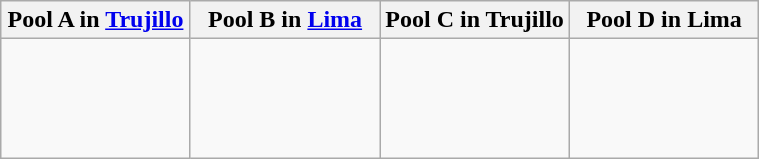<table class="wikitable">
<tr>
<th width=25%>Pool A in <a href='#'>Trujillo</a></th>
<th width=25%>Pool B in <a href='#'>Lima</a></th>
<th width=25%>Pool C in Trujillo</th>
<th width=25%>Pool D in Lima</th>
</tr>
<tr>
<td><br><br>
<br>
<br>
</td>
<td><br><br>
<br>
<br>
</td>
<td><br><br>
<br>
<br>
</td>
<td><br><br>
<br>
<br>
</td>
</tr>
</table>
